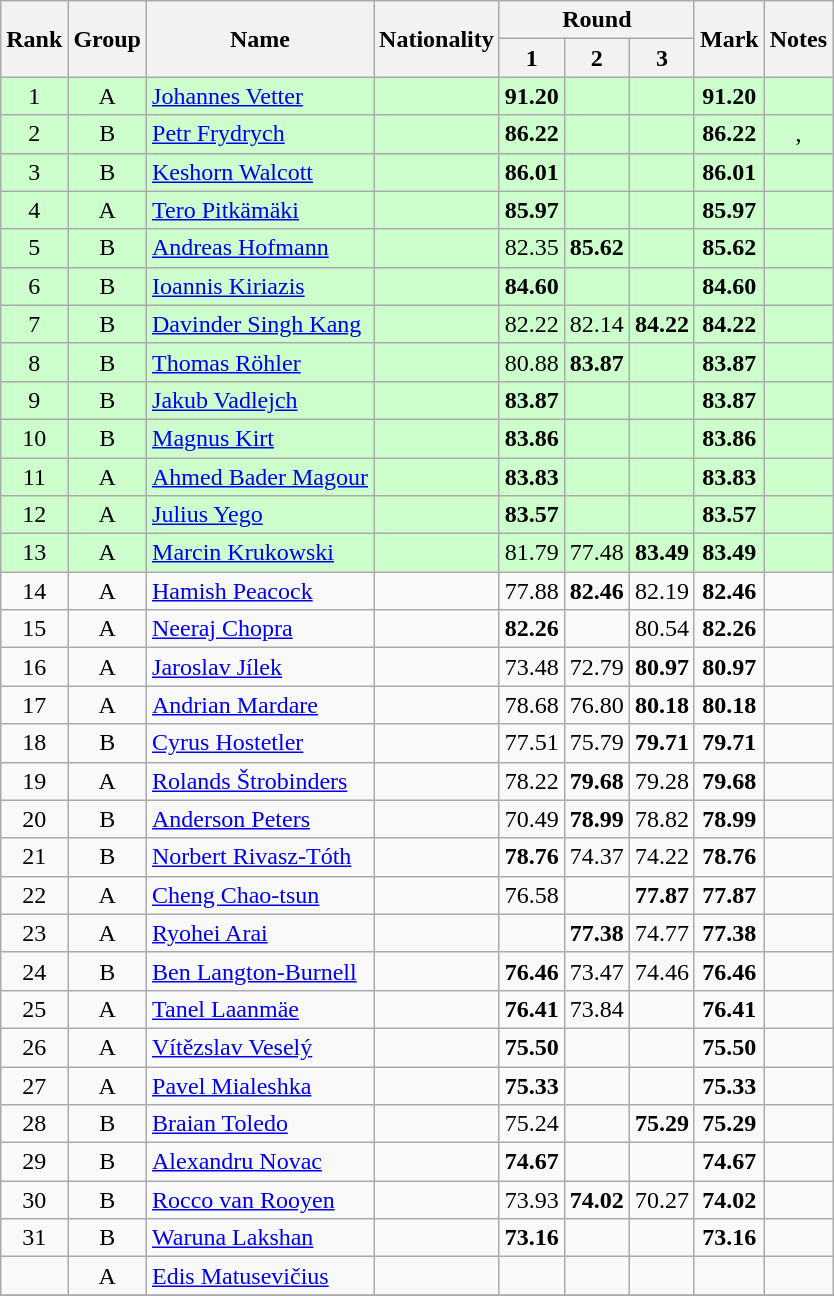<table class="wikitable sortable" style="text-align:center">
<tr>
<th rowspan=2>Rank</th>
<th rowspan=2>Group</th>
<th rowspan=2>Name</th>
<th rowspan=2>Nationality</th>
<th colspan=3>Round</th>
<th rowspan=2>Mark</th>
<th rowspan=2>Notes</th>
</tr>
<tr>
<th>1</th>
<th>2</th>
<th>3</th>
</tr>
<tr bgcolor=ccffcc>
<td>1</td>
<td>A</td>
<td align=left><a href='#'>Johannes Vetter</a></td>
<td align=left></td>
<td><strong>91.20</strong></td>
<td></td>
<td></td>
<td><strong>91.20</strong></td>
<td></td>
</tr>
<tr bgcolor=ccffcc>
<td>2</td>
<td>B</td>
<td align=left><a href='#'>Petr Frydrych</a></td>
<td align=left></td>
<td><strong>86.22</strong></td>
<td></td>
<td></td>
<td><strong>86.22</strong></td>
<td>, </td>
</tr>
<tr bgcolor=ccffcc>
<td>3</td>
<td>B</td>
<td align=left><a href='#'>Keshorn Walcott</a></td>
<td align=left></td>
<td><strong>86.01</strong></td>
<td></td>
<td></td>
<td><strong>86.01</strong></td>
<td></td>
</tr>
<tr bgcolor=ccffcc>
<td>4</td>
<td>A</td>
<td align=left><a href='#'>Tero Pitkämäki</a></td>
<td align=left></td>
<td><strong>85.97</strong></td>
<td></td>
<td></td>
<td><strong>85.97</strong></td>
<td></td>
</tr>
<tr bgcolor=ccffcc>
<td>5</td>
<td>B</td>
<td align=left><a href='#'>Andreas Hofmann</a></td>
<td align=left></td>
<td>82.35</td>
<td><strong>85.62</strong></td>
<td></td>
<td><strong>85.62</strong></td>
<td></td>
</tr>
<tr bgcolor=ccffcc>
<td>6</td>
<td>B</td>
<td align=left><a href='#'>Ioannis Kiriazis</a></td>
<td align=left></td>
<td><strong>84.60</strong></td>
<td></td>
<td></td>
<td><strong>84.60</strong></td>
<td></td>
</tr>
<tr bgcolor=ccffcc>
<td>7</td>
<td>B</td>
<td align=left><a href='#'>Davinder Singh Kang</a></td>
<td align=left></td>
<td>82.22</td>
<td>82.14</td>
<td><strong>84.22</strong></td>
<td><strong>84.22</strong></td>
<td></td>
</tr>
<tr bgcolor=ccffcc>
<td>8</td>
<td>B</td>
<td align=left><a href='#'>Thomas Röhler</a></td>
<td align=left></td>
<td>80.88</td>
<td><strong>83.87</strong></td>
<td></td>
<td><strong>83.87</strong></td>
<td></td>
</tr>
<tr bgcolor=ccffcc>
<td>9</td>
<td>B</td>
<td align=left><a href='#'>Jakub Vadlejch</a></td>
<td align=left></td>
<td><strong>83.87</strong></td>
<td></td>
<td></td>
<td><strong>83.87</strong></td>
<td></td>
</tr>
<tr bgcolor=ccffcc>
<td>10</td>
<td>B</td>
<td align=left><a href='#'>Magnus Kirt</a></td>
<td align=left></td>
<td><strong>83.86</strong></td>
<td></td>
<td></td>
<td><strong>83.86</strong></td>
<td></td>
</tr>
<tr bgcolor=ccffcc>
<td>11</td>
<td>A</td>
<td align=left><a href='#'>Ahmed Bader Magour</a></td>
<td align=left></td>
<td><strong>83.83</strong></td>
<td></td>
<td></td>
<td><strong>83.83</strong></td>
<td></td>
</tr>
<tr bgcolor=ccffcc>
<td>12</td>
<td>A</td>
<td align=left><a href='#'>Julius Yego</a></td>
<td align=left></td>
<td><strong>83.57</strong></td>
<td></td>
<td></td>
<td><strong>83.57</strong></td>
<td></td>
</tr>
<tr bgcolor=ccffcc>
<td>13</td>
<td>A</td>
<td align=left><a href='#'>Marcin Krukowski</a></td>
<td align=left></td>
<td>81.79</td>
<td>77.48</td>
<td><strong>83.49</strong></td>
<td><strong>83.49</strong></td>
<td></td>
</tr>
<tr>
<td>14</td>
<td>A</td>
<td align=left><a href='#'>Hamish Peacock</a></td>
<td align=left></td>
<td>77.88</td>
<td><strong>82.46</strong></td>
<td>82.19</td>
<td><strong>82.46</strong></td>
<td></td>
</tr>
<tr>
<td>15</td>
<td>A</td>
<td align=left><a href='#'>Neeraj Chopra</a></td>
<td align=left></td>
<td><strong>82.26</strong></td>
<td></td>
<td>80.54</td>
<td><strong>82.26</strong></td>
<td></td>
</tr>
<tr>
<td>16</td>
<td>A</td>
<td align=left><a href='#'>Jaroslav Jílek</a></td>
<td align=left></td>
<td>73.48</td>
<td>72.79</td>
<td><strong>80.97</strong></td>
<td><strong>80.97</strong></td>
<td></td>
</tr>
<tr>
<td>17</td>
<td>A</td>
<td align=left><a href='#'>Andrian Mardare</a></td>
<td align=left></td>
<td>78.68</td>
<td>76.80</td>
<td><strong>80.18</strong></td>
<td><strong>80.18</strong></td>
<td></td>
</tr>
<tr>
<td>18</td>
<td>B</td>
<td align=left><a href='#'>Cyrus Hostetler</a></td>
<td align=left></td>
<td>77.51</td>
<td>75.79</td>
<td><strong>79.71</strong></td>
<td><strong>79.71</strong></td>
<td></td>
</tr>
<tr>
<td>19</td>
<td>A</td>
<td align=left><a href='#'>Rolands Štrobinders</a></td>
<td align=left></td>
<td>78.22</td>
<td><strong>79.68</strong></td>
<td>79.28</td>
<td><strong>79.68</strong></td>
<td></td>
</tr>
<tr>
<td>20</td>
<td>B</td>
<td align=left><a href='#'>Anderson Peters</a></td>
<td align=left></td>
<td>70.49</td>
<td><strong>78.99</strong></td>
<td>78.82</td>
<td><strong>78.99</strong></td>
<td></td>
</tr>
<tr>
<td>21</td>
<td>B</td>
<td align=left><a href='#'>Norbert Rivasz-Tóth</a></td>
<td align=left></td>
<td><strong>78.76</strong></td>
<td>74.37</td>
<td>74.22</td>
<td><strong>78.76</strong></td>
<td></td>
</tr>
<tr>
<td>22</td>
<td>A</td>
<td align=left><a href='#'>Cheng Chao-tsun</a></td>
<td align=left></td>
<td>76.58</td>
<td></td>
<td><strong>77.87</strong></td>
<td><strong>77.87</strong></td>
<td></td>
</tr>
<tr>
<td>23</td>
<td>A</td>
<td align=left><a href='#'>Ryohei Arai</a></td>
<td align=left></td>
<td></td>
<td><strong>77.38</strong></td>
<td>74.77</td>
<td><strong>77.38</strong></td>
<td></td>
</tr>
<tr>
<td>24</td>
<td>B</td>
<td align=left><a href='#'>Ben Langton-Burnell</a></td>
<td align=left></td>
<td><strong>76.46</strong></td>
<td>73.47</td>
<td>74.46</td>
<td><strong>76.46</strong></td>
<td></td>
</tr>
<tr>
<td>25</td>
<td>A</td>
<td align=left><a href='#'>Tanel Laanmäe</a></td>
<td align=left></td>
<td><strong>76.41</strong></td>
<td>73.84</td>
<td></td>
<td><strong>76.41</strong></td>
<td></td>
</tr>
<tr>
<td>26</td>
<td>A</td>
<td align=left><a href='#'>Vítězslav Veselý</a></td>
<td align=left></td>
<td><strong>75.50</strong></td>
<td></td>
<td></td>
<td><strong>75.50</strong></td>
<td></td>
</tr>
<tr>
<td>27</td>
<td>A</td>
<td align=left><a href='#'>Pavel Mialeshka</a></td>
<td align=left></td>
<td><strong>75.33</strong></td>
<td></td>
<td></td>
<td><strong>75.33</strong></td>
<td></td>
</tr>
<tr>
<td>28</td>
<td>B</td>
<td align=left><a href='#'>Braian Toledo</a></td>
<td align=left></td>
<td>75.24</td>
<td></td>
<td><strong>75.29</strong></td>
<td><strong>75.29</strong></td>
<td></td>
</tr>
<tr>
<td>29</td>
<td>B</td>
<td align=left><a href='#'>Alexandru Novac</a></td>
<td align=left></td>
<td><strong>74.67</strong></td>
<td></td>
<td></td>
<td><strong>74.67</strong></td>
<td></td>
</tr>
<tr>
<td>30</td>
<td>B</td>
<td align=left><a href='#'>Rocco van Rooyen</a></td>
<td align=left></td>
<td>73.93</td>
<td><strong>74.02</strong></td>
<td>70.27</td>
<td><strong>74.02</strong></td>
<td></td>
</tr>
<tr>
<td>31</td>
<td>B</td>
<td align=left><a href='#'>Waruna Lakshan</a></td>
<td align=left></td>
<td><strong>73.16</strong></td>
<td></td>
<td></td>
<td><strong>73.16</strong></td>
<td></td>
</tr>
<tr>
<td></td>
<td>A</td>
<td align=left><a href='#'>Edis Matusevičius</a></td>
<td align=left></td>
<td></td>
<td></td>
<td></td>
<td><strong></strong></td>
<td></td>
</tr>
<tr>
</tr>
</table>
